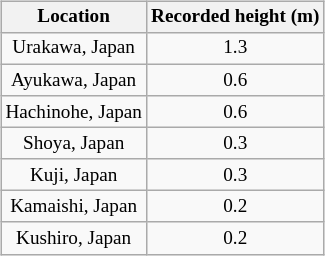<table class="wikitable" style="float: right; text-align: center; font-size:80%;">
<tr>
<th>Location</th>
<th>Recorded height (m)</th>
</tr>
<tr>
<td>Urakawa, Japan</td>
<td>1.3</td>
</tr>
<tr>
<td>Ayukawa, Japan</td>
<td>0.6</td>
</tr>
<tr>
<td>Hachinohe, Japan</td>
<td>0.6</td>
</tr>
<tr>
<td>Shoya, Japan</td>
<td>0.3</td>
</tr>
<tr>
<td>Kuji, Japan</td>
<td>0.3</td>
</tr>
<tr>
<td>Kamaishi, Japan</td>
<td>0.2</td>
</tr>
<tr>
<td>Kushiro, Japan</td>
<td>0.2</td>
</tr>
</table>
